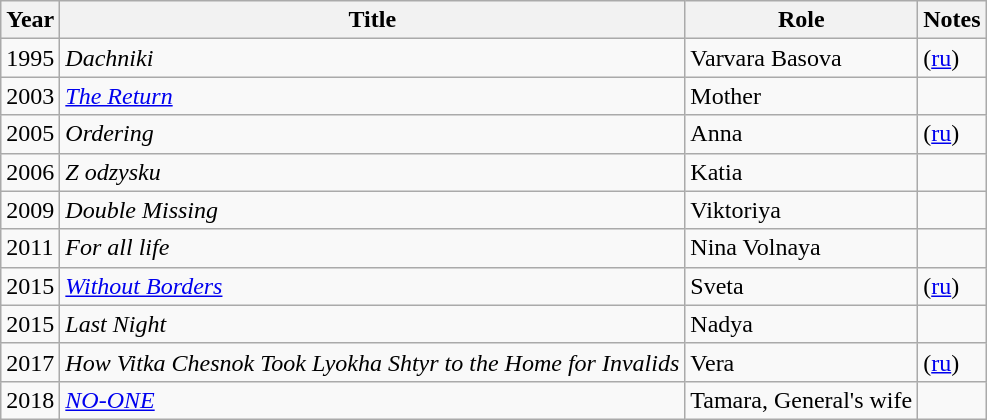<table class="wikitable sortable">
<tr>
<th>Year</th>
<th>Title</th>
<th>Role</th>
<th>Notes</th>
</tr>
<tr>
<td>1995</td>
<td><em>Dachniki</em></td>
<td>Varvara Basova</td>
<td>(<a href='#'>ru</a>)</td>
</tr>
<tr>
<td>2003</td>
<td><em><a href='#'>The Return</a></em></td>
<td>Mother</td>
<td></td>
</tr>
<tr>
<td>2005</td>
<td><em>Ordering</em></td>
<td>Anna</td>
<td>(<a href='#'>ru</a>)</td>
</tr>
<tr>
<td>2006</td>
<td><em>Z odzysku</em></td>
<td>Katia</td>
<td></td>
</tr>
<tr>
<td>2009</td>
<td><em>Double Missing</em></td>
<td>Viktoriya</td>
<td></td>
</tr>
<tr>
<td>2011</td>
<td><em>For all life</em></td>
<td>Nina Volnaya</td>
<td></td>
</tr>
<tr>
<td>2015</td>
<td><em><a href='#'>Without Borders</a></em></td>
<td>Sveta</td>
<td>(<a href='#'>ru</a>)</td>
</tr>
<tr>
<td>2015</td>
<td><em>Last Night</em></td>
<td>Nadya</td>
<td></td>
</tr>
<tr>
<td>2017</td>
<td><em>How Vitka Chesnok Took Lyokha Shtyr to the Home for Invalids</em></td>
<td>Vera</td>
<td>(<a href='#'>ru</a>)</td>
</tr>
<tr>
<td>2018</td>
<td><em><a href='#'>NO-ONE</a></em></td>
<td>Tamara, General's wife</td>
<td></td>
</tr>
</table>
